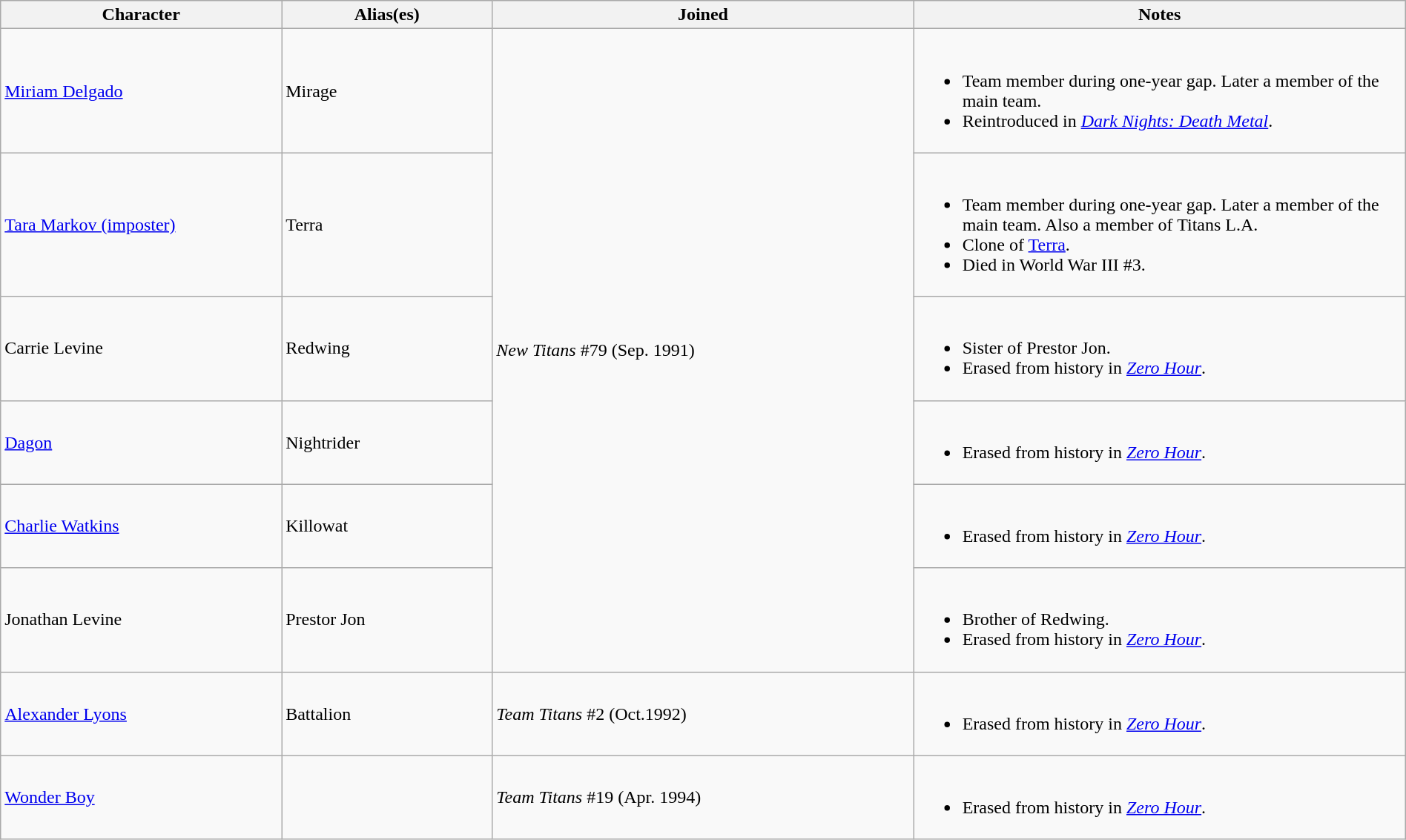<table class="wikitable" width=100%>
<tr>
<th width=20%>Character</th>
<th width=15%>Alias(es)</th>
<th width="30%">Joined</th>
<th width="35%">Notes</th>
</tr>
<tr>
<td valign="center"><a href='#'>Miriam Delgado</a></td>
<td valign="center">Mirage</td>
<td rowspan="6"><em>New Titans</em> #79 (Sep. 1991)</td>
<td><br><ul><li>Team member during one-year gap. Later a member of the main team.</li><li>Reintroduced in <em><a href='#'>Dark Nights: Death Metal</a></em>.</li></ul></td>
</tr>
<tr>
<td valign="center"><a href='#'>Tara Markov (imposter)</a></td>
<td valign="center">Terra</td>
<td valign="center"><br><ul><li>Team member during one-year gap. Later a member of the main team. Also a member of Titans L.A.</li><li>Clone of <a href='#'>Terra</a>.</li><li>Died in World War III #3.</li></ul></td>
</tr>
<tr>
<td valign="center">Carrie Levine</td>
<td valign="center">Redwing</td>
<td valign="center"><br><ul><li>Sister of Prestor Jon.</li><li>Erased from history in <em><a href='#'>Zero Hour</a></em>.</li></ul></td>
</tr>
<tr>
<td valign="center"><a href='#'>Dagon</a></td>
<td valign="center">Nightrider</td>
<td valign="center"><br><ul><li>Erased from history in <em><a href='#'>Zero Hour</a></em>.</li></ul></td>
</tr>
<tr>
<td valign="center"><a href='#'>Charlie Watkins</a></td>
<td valign="center">Killowat</td>
<td valign="center"><br><ul><li>Erased from history in <em><a href='#'>Zero Hour</a></em>.</li></ul></td>
</tr>
<tr>
<td valign="center">Jonathan Levine</td>
<td valign="center">Prestor Jon</td>
<td valign="center"><br><ul><li>Brother of Redwing.</li><li>Erased from history in <em><a href='#'>Zero Hour</a></em>.</li></ul></td>
</tr>
<tr>
<td valign="center"><a href='#'>Alexander Lyons</a></td>
<td valign="center">Battalion</td>
<td valign="center"><em>Team Titans</em> #2 (Oct.1992)</td>
<td><br><ul><li>Erased from history in <em><a href='#'>Zero Hour</a></em>.</li></ul></td>
</tr>
<tr>
<td valign="center"><a href='#'>Wonder Boy</a></td>
<td valign="center"></td>
<td valign="center"><em>Team Titans</em> #19 (Apr. 1994)</td>
<td><br><ul><li>Erased from history in <em><a href='#'>Zero Hour</a></em>.</li></ul></td>
</tr>
</table>
